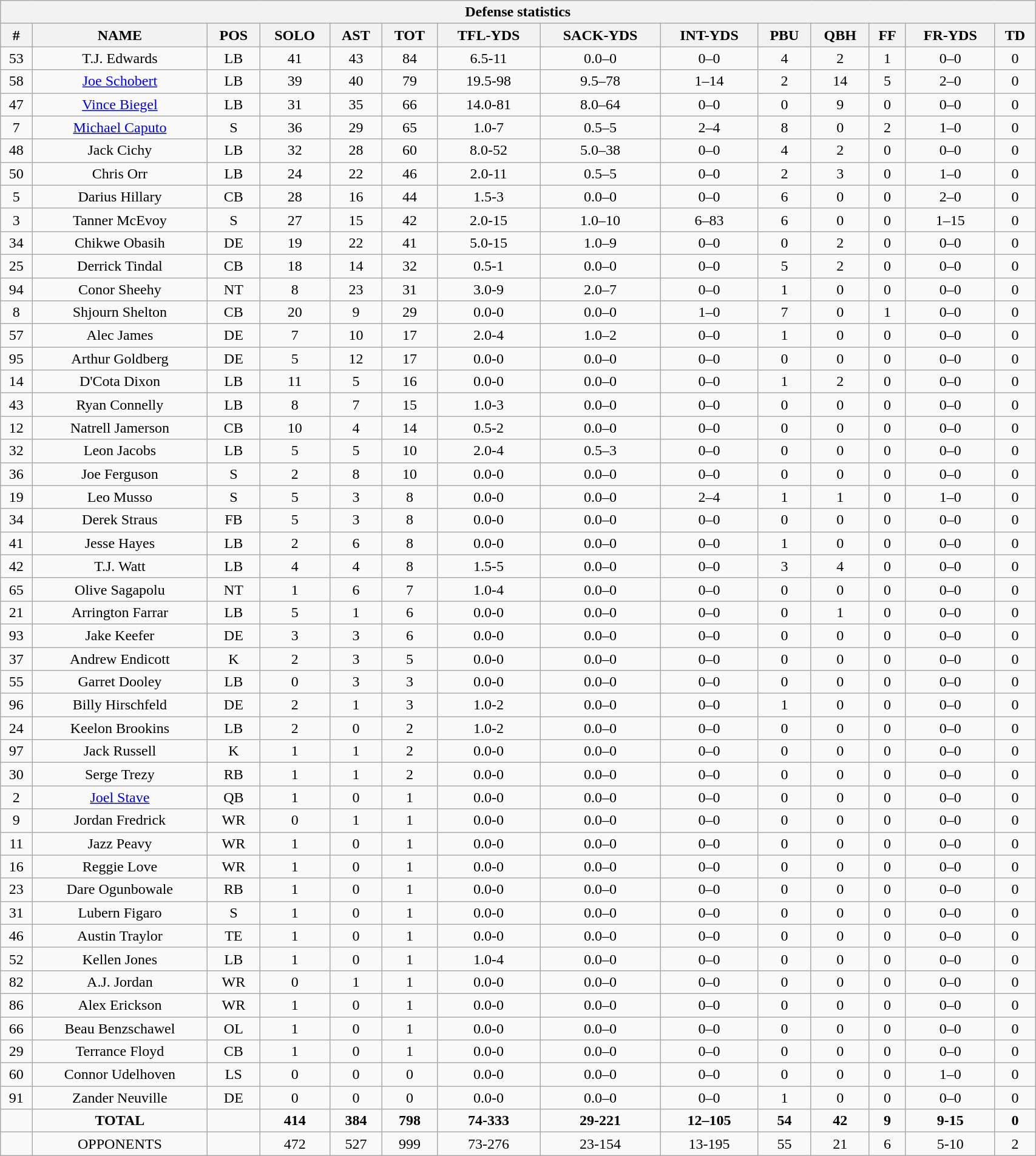<table style="width:90%; text-align:center;" class="wikitable collapsible collapsed">
<tr>
<th colspan="17">Defense statistics</th>
</tr>
<tr>
<th>#</th>
<th>NAME</th>
<th>POS</th>
<th>SOLO</th>
<th>AST</th>
<th>TOT</th>
<th>TFL-YDS</th>
<th>SACK-YDS</th>
<th>INT-YDS</th>
<th>PBU</th>
<th>QBH</th>
<th>FF</th>
<th>FR-YDS</th>
<th>TD</th>
</tr>
<tr>
<td>53</td>
<td>T.J. Edwards</td>
<td>LB</td>
<td>41</td>
<td>43</td>
<td>84</td>
<td>6.5-11</td>
<td>0.0–0</td>
<td>0–0</td>
<td>4</td>
<td>2</td>
<td>1</td>
<td>0–0</td>
<td>0</td>
</tr>
<tr>
<td>58</td>
<td><a href='#'>Joe Schobert</a></td>
<td>LB</td>
<td>39</td>
<td>40</td>
<td>79</td>
<td>19.5-98</td>
<td>9.5–78</td>
<td>1–14</td>
<td>2</td>
<td>14</td>
<td>5</td>
<td>2–0</td>
<td>0</td>
</tr>
<tr>
<td>47</td>
<td><a href='#'>Vince Biegel</a></td>
<td>LB</td>
<td>31</td>
<td>35</td>
<td>66</td>
<td>14.0-81</td>
<td>8.0–64</td>
<td>0–0</td>
<td>0</td>
<td>9</td>
<td>0</td>
<td>0–0</td>
<td>0</td>
</tr>
<tr>
<td>7</td>
<td><a href='#'>Michael Caputo</a></td>
<td>S</td>
<td>36</td>
<td>29</td>
<td>65</td>
<td>1.0-7</td>
<td>0.5–5</td>
<td>2–4</td>
<td>8</td>
<td>0</td>
<td>2</td>
<td>1–0</td>
<td>0</td>
</tr>
<tr>
<td>48</td>
<td>Jack Cichy</td>
<td>LB</td>
<td>32</td>
<td>28</td>
<td>60</td>
<td>8.0-52</td>
<td>5.0–38</td>
<td>0–0</td>
<td>4</td>
<td>2</td>
<td>0</td>
<td>0–0</td>
<td>0</td>
</tr>
<tr>
<td>50</td>
<td>Chris Orr</td>
<td>LB</td>
<td>24</td>
<td>22</td>
<td>46</td>
<td>2.0-11</td>
<td>0.5–5</td>
<td>0–0</td>
<td>2</td>
<td>3</td>
<td>0</td>
<td>1–0</td>
<td>0</td>
</tr>
<tr>
<td>5</td>
<td>Darius Hillary</td>
<td>CB</td>
<td>28</td>
<td>16</td>
<td>44</td>
<td>1.5-3</td>
<td>0.0–0</td>
<td>0–0</td>
<td>6</td>
<td>0</td>
<td>0</td>
<td>2–0</td>
<td>0</td>
</tr>
<tr>
<td>3</td>
<td>Tanner McEvoy</td>
<td>S</td>
<td>27</td>
<td>15</td>
<td>42</td>
<td>2.0-15</td>
<td>1.0–10</td>
<td>6–83</td>
<td>6</td>
<td>0</td>
<td>0</td>
<td>1–15</td>
<td>0</td>
</tr>
<tr>
<td>34</td>
<td>Chikwe Obasih</td>
<td>DE</td>
<td>19</td>
<td>22</td>
<td>41</td>
<td>5.0-15</td>
<td>1.0–9</td>
<td>0–0</td>
<td>0</td>
<td>2</td>
<td>0</td>
<td>0–0</td>
<td>0</td>
</tr>
<tr>
<td>25</td>
<td>Derrick Tindal</td>
<td>CB</td>
<td>18</td>
<td>14</td>
<td>32</td>
<td>0.5-1</td>
<td>0.0–0</td>
<td>0–0</td>
<td>5</td>
<td>2</td>
<td>0</td>
<td>0–0</td>
<td>0</td>
</tr>
<tr>
<td>94</td>
<td>Conor Sheehy</td>
<td>NT</td>
<td>8</td>
<td>23</td>
<td>31</td>
<td>3.0-9</td>
<td>2.0–7</td>
<td>0–0</td>
<td>1</td>
<td>0</td>
<td>0</td>
<td>0–0</td>
<td>0</td>
</tr>
<tr>
<td>8</td>
<td>Shjourn Shelton</td>
<td>CB</td>
<td>20</td>
<td>9</td>
<td>29</td>
<td>0.0-0</td>
<td>0.0–0</td>
<td>1–0</td>
<td>7</td>
<td>0</td>
<td>1</td>
<td>0–0</td>
<td>0</td>
</tr>
<tr>
<td>57</td>
<td>Alec James</td>
<td>DE</td>
<td>7</td>
<td>10</td>
<td>17</td>
<td>2.0-4</td>
<td>1.0–2</td>
<td>0–0</td>
<td>1</td>
<td>0</td>
<td>0</td>
<td>0–0</td>
<td>0</td>
</tr>
<tr>
<td>95</td>
<td>Arthur Goldberg</td>
<td>DE</td>
<td>5</td>
<td>12</td>
<td>17</td>
<td>0.0-0</td>
<td>0.0–0</td>
<td>0–0</td>
<td>0</td>
<td>0</td>
<td>0</td>
<td>0–0</td>
<td>0</td>
</tr>
<tr>
<td>14</td>
<td>D'Cota Dixon</td>
<td>LB</td>
<td>11</td>
<td>5</td>
<td>16</td>
<td>0.0-0</td>
<td>0.0–0</td>
<td>0–0</td>
<td>1</td>
<td>2</td>
<td>0</td>
<td>0–0</td>
<td>0</td>
</tr>
<tr>
<td>43</td>
<td>Ryan Connelly</td>
<td>LB</td>
<td>8</td>
<td>7</td>
<td>15</td>
<td>1.0-3</td>
<td>0.0–0</td>
<td>0–0</td>
<td>0</td>
<td>0</td>
<td>0</td>
<td>0–0</td>
<td>0</td>
</tr>
<tr>
<td>12</td>
<td>Natrell Jamerson</td>
<td>CB</td>
<td>10</td>
<td>4</td>
<td>14</td>
<td>0.5-2</td>
<td>0.0–0</td>
<td>0–0</td>
<td>0</td>
<td>0</td>
<td>0</td>
<td>0–0</td>
<td>0</td>
</tr>
<tr>
<td>32</td>
<td>Leon Jacobs</td>
<td>LB</td>
<td>5</td>
<td>5</td>
<td>10</td>
<td>2.0-4</td>
<td>0.5–3</td>
<td>0–0</td>
<td>0</td>
<td>0</td>
<td>0</td>
<td>0–0</td>
<td>0</td>
</tr>
<tr>
<td>36</td>
<td>Joe Ferguson</td>
<td>S</td>
<td>2</td>
<td>8</td>
<td>10</td>
<td>0.0-0</td>
<td>0.0–0</td>
<td>0–0</td>
<td>0</td>
<td>0</td>
<td>0</td>
<td>0–0</td>
<td>0</td>
</tr>
<tr>
<td>19</td>
<td>Leo Musso</td>
<td>S</td>
<td>5</td>
<td>3</td>
<td>8</td>
<td>0.0-0</td>
<td>0.0–0</td>
<td>2–4</td>
<td>1</td>
<td>1</td>
<td>0</td>
<td>1–0</td>
<td>0</td>
</tr>
<tr>
<td>34</td>
<td>Derek Straus</td>
<td>FB</td>
<td>5</td>
<td>3</td>
<td>8</td>
<td>0.0-0</td>
<td>0.0–0</td>
<td>0–0</td>
<td>0</td>
<td>0</td>
<td>0</td>
<td>0–0</td>
<td>0</td>
</tr>
<tr>
<td>41</td>
<td>Jesse Hayes</td>
<td>LB</td>
<td>2</td>
<td>6</td>
<td>8</td>
<td>0.0-0</td>
<td>0.0–0</td>
<td>0–0</td>
<td>1</td>
<td>0</td>
<td>0</td>
<td>0–0</td>
<td>0</td>
</tr>
<tr>
<td>42</td>
<td>T.J. Watt</td>
<td>LB</td>
<td>4</td>
<td>4</td>
<td>8</td>
<td>1.5-5</td>
<td>0.0–0</td>
<td>0–0</td>
<td>3</td>
<td>4</td>
<td>0</td>
<td>0–0</td>
<td>0</td>
</tr>
<tr>
<td>65</td>
<td>Olive Sagapolu</td>
<td>NT</td>
<td>1</td>
<td>6</td>
<td>7</td>
<td>1.0-4</td>
<td>0.0–0</td>
<td>0–0</td>
<td>0</td>
<td>0</td>
<td>0</td>
<td>0–0</td>
<td>0</td>
</tr>
<tr>
<td>21</td>
<td>Arrington Farrar</td>
<td>LB</td>
<td>5</td>
<td>1</td>
<td>6</td>
<td>0.0-0</td>
<td>0.0–0</td>
<td>0–0</td>
<td>0</td>
<td>1</td>
<td>0</td>
<td>0–0</td>
<td>0</td>
</tr>
<tr>
<td>93</td>
<td>Jake Keefer</td>
<td>DE</td>
<td>3</td>
<td>3</td>
<td>6</td>
<td>0.0-0</td>
<td>0.0–0</td>
<td>0–0</td>
<td>0</td>
<td>0</td>
<td>0</td>
<td>0–0</td>
<td>0</td>
</tr>
<tr>
<td>37</td>
<td>Andrew Endicott</td>
<td>K</td>
<td>2</td>
<td>3</td>
<td>5</td>
<td>0.0-0</td>
<td>0.0–0</td>
<td>0–0</td>
<td>0</td>
<td>0</td>
<td>0</td>
<td>0–0</td>
<td>0</td>
</tr>
<tr>
<td>55</td>
<td>Garret Dooley</td>
<td>LB</td>
<td>0</td>
<td>3</td>
<td>3</td>
<td>0.0-0</td>
<td>0.0–0</td>
<td>0–0</td>
<td>0</td>
<td>0</td>
<td>0</td>
<td>0–0</td>
<td>0</td>
</tr>
<tr>
<td>96</td>
<td>Billy Hirschfeld</td>
<td>DE</td>
<td>2</td>
<td>1</td>
<td>3</td>
<td>1.0-2</td>
<td>0.0–0</td>
<td>0–0</td>
<td>1</td>
<td>0</td>
<td>0</td>
<td>0–0</td>
<td>0</td>
</tr>
<tr>
<td>24</td>
<td>Keelon Brookins</td>
<td>LB</td>
<td>2</td>
<td>0</td>
<td>2</td>
<td>1.0-2</td>
<td>0.0–0</td>
<td>0–0</td>
<td>0</td>
<td>0</td>
<td>0</td>
<td>0–0</td>
<td>0</td>
</tr>
<tr>
<td>97</td>
<td>Jack Russell</td>
<td>K</td>
<td>1</td>
<td>1</td>
<td>2</td>
<td>0.0-0</td>
<td>0.0–0</td>
<td>0–0</td>
<td>0</td>
<td>0</td>
<td>0</td>
<td>0–0</td>
<td>0</td>
</tr>
<tr>
<td>30</td>
<td>Serge Trezy</td>
<td>RB</td>
<td>1</td>
<td>1</td>
<td>2</td>
<td>0.0-0</td>
<td>0.0–0</td>
<td>0–0</td>
<td>0</td>
<td>0</td>
<td>0</td>
<td>0–0</td>
<td>0</td>
</tr>
<tr>
<td>2</td>
<td><a href='#'>Joel Stave</a></td>
<td>QB</td>
<td>1</td>
<td>0</td>
<td>1</td>
<td>0.0-0</td>
<td>0.0–0</td>
<td>0–0</td>
<td>0</td>
<td>0</td>
<td>0</td>
<td>0–0</td>
<td>0</td>
</tr>
<tr>
<td>9</td>
<td>Jordan Fredrick</td>
<td>WR</td>
<td>0</td>
<td>1</td>
<td>1</td>
<td>0.0-0</td>
<td>0.0–0</td>
<td>0–0</td>
<td>0</td>
<td>0</td>
<td>0</td>
<td>0–0</td>
<td>0</td>
</tr>
<tr>
<td>11</td>
<td>Jazz Peavy</td>
<td>WR</td>
<td>1</td>
<td>0</td>
<td>1</td>
<td>0.0-0</td>
<td>0.0–0</td>
<td>0–0</td>
<td>0</td>
<td>0</td>
<td>0</td>
<td>0–0</td>
<td>0</td>
</tr>
<tr>
<td>16</td>
<td>Reggie Love</td>
<td>WR</td>
<td>1</td>
<td>0</td>
<td>1</td>
<td>0.0-0</td>
<td>0.0–0</td>
<td>0–0</td>
<td>0</td>
<td>0</td>
<td>0</td>
<td>0–0</td>
<td>0</td>
</tr>
<tr>
<td>23</td>
<td>Dare Ogunbowale</td>
<td>RB</td>
<td>1</td>
<td>0</td>
<td>1</td>
<td>0.0-0</td>
<td>0.0–0</td>
<td>0–0</td>
<td>0</td>
<td>0</td>
<td>0</td>
<td>0–0</td>
<td>0</td>
</tr>
<tr>
<td>31</td>
<td>Lubern Figaro</td>
<td>S</td>
<td>1</td>
<td>0</td>
<td>1</td>
<td>0.0-0</td>
<td>0.0–0</td>
<td>0–0</td>
<td>0</td>
<td>0</td>
<td>0</td>
<td>0–0</td>
<td>0</td>
</tr>
<tr>
<td>46</td>
<td>Austin Traylor</td>
<td>TE</td>
<td>1</td>
<td>0</td>
<td>1</td>
<td>0.0-0</td>
<td>0.0–0</td>
<td>0–0</td>
<td>0</td>
<td>0</td>
<td>0</td>
<td>0–0</td>
<td>0</td>
</tr>
<tr>
<td>52</td>
<td>Kellen Jones</td>
<td>LB</td>
<td>1</td>
<td>0</td>
<td>1</td>
<td>1.0-4</td>
<td>0.0–0</td>
<td>0–0</td>
<td>0</td>
<td>0</td>
<td>0</td>
<td>0–0</td>
<td>0</td>
</tr>
<tr>
<td>82</td>
<td>A.J. Jordan</td>
<td>WR</td>
<td>0</td>
<td>1</td>
<td>1</td>
<td>0.0-0</td>
<td>0.0–0</td>
<td>0–0</td>
<td>0</td>
<td>0</td>
<td>0</td>
<td>0–0</td>
<td>0</td>
</tr>
<tr>
<td>86</td>
<td>Alex Erickson</td>
<td>WR</td>
<td>1</td>
<td>0</td>
<td>1</td>
<td>0.0-0</td>
<td>0.0–0</td>
<td>0–0</td>
<td>0</td>
<td>0</td>
<td>0</td>
<td>0–0</td>
<td>0</td>
</tr>
<tr>
<td>66</td>
<td>Beau Benzschawel</td>
<td>OL</td>
<td>1</td>
<td>0</td>
<td>1</td>
<td>0.0-0</td>
<td>0.0–0</td>
<td>0–0</td>
<td>0</td>
<td>0</td>
<td>0</td>
<td>0–0</td>
<td>0</td>
</tr>
<tr>
<td>29</td>
<td>Terrance Floyd</td>
<td>CB</td>
<td>1</td>
<td>0</td>
<td>1</td>
<td>0.0-0</td>
<td>0.0–0</td>
<td>0–0</td>
<td>0</td>
<td>0</td>
<td>0</td>
<td>0–0</td>
<td>0</td>
</tr>
<tr>
<td>60</td>
<td>Connor Udelhoven</td>
<td>LS</td>
<td>0</td>
<td>0</td>
<td>0</td>
<td>0.0-0</td>
<td>0.0–0</td>
<td>0–0</td>
<td>0</td>
<td>0</td>
<td>0</td>
<td>1–0</td>
<td>0</td>
</tr>
<tr>
<td>91</td>
<td>Zander Neuville</td>
<td>DE</td>
<td>0</td>
<td>0</td>
<td>0</td>
<td>0.0-0</td>
<td>0.0–0</td>
<td>0–0</td>
<td>1</td>
<td>0</td>
<td>0</td>
<td>0–0</td>
<td>0</td>
</tr>
<tr>
<td></td>
<td><strong>TOTAL</strong></td>
<td></td>
<td><strong>414</strong></td>
<td><strong>384</strong></td>
<td><strong>798</strong></td>
<td><strong>74-333</strong></td>
<td><strong>29-221</strong></td>
<td><strong>12–105</strong></td>
<td><strong>54</strong></td>
<td><strong>42</strong></td>
<td><strong>9</strong></td>
<td><strong>9-15</strong></td>
<td><strong>0</strong></td>
</tr>
<tr>
<td></td>
<td>OPPONENTS</td>
<td></td>
<td>472</td>
<td>527</td>
<td>999</td>
<td>73-276</td>
<td>23-154</td>
<td>13-195</td>
<td>55</td>
<td>21</td>
<td>6</td>
<td>5-10</td>
<td>2</td>
</tr>
</table>
